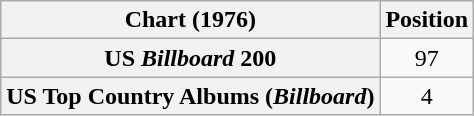<table class="wikitable sortable plainrowheaders" style="text-align:center">
<tr>
<th scope="col">Chart (1976)</th>
<th scope="col">Position</th>
</tr>
<tr>
<th scope="row">US <em>Billboard</em> 200</th>
<td>97</td>
</tr>
<tr>
<th scope="row">US Top Country Albums (<em>Billboard</em>)</th>
<td>4</td>
</tr>
</table>
